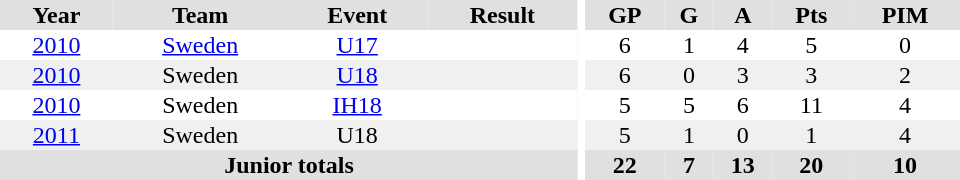<table border="0" cellpadding="1" cellspacing="0" ID="Table3" style="text-align:center; width:40em">
<tr ALIGN="center" bgcolor="#e0e0e0">
<th>Year</th>
<th>Team</th>
<th>Event</th>
<th>Result</th>
<th rowspan="99" bgcolor="#ffffff"></th>
<th>GP</th>
<th>G</th>
<th>A</th>
<th>Pts</th>
<th>PIM</th>
</tr>
<tr>
<td><a href='#'>2010</a></td>
<td><a href='#'>Sweden</a></td>
<td><a href='#'>U17</a></td>
<td></td>
<td>6</td>
<td>1</td>
<td>4</td>
<td>5</td>
<td>0</td>
</tr>
<tr bgcolor="#f0f0f0">
<td><a href='#'>2010</a></td>
<td>Sweden</td>
<td><a href='#'>U18</a></td>
<td></td>
<td>6</td>
<td>0</td>
<td>3</td>
<td>3</td>
<td>2</td>
</tr>
<tr>
<td><a href='#'>2010</a></td>
<td>Sweden</td>
<td><a href='#'>IH18</a></td>
<td></td>
<td>5</td>
<td>5</td>
<td>6</td>
<td>11</td>
<td>4</td>
</tr>
<tr bgcolor="#f0f0f0">
<td><a href='#'>2011</a></td>
<td>Sweden</td>
<td>U18</td>
<td></td>
<td>5</td>
<td>1</td>
<td>0</td>
<td>1</td>
<td>4</td>
</tr>
<tr ALIGN="center" bgcolor="#e0e0e0">
<th colspan=4>Junior totals</th>
<th>22</th>
<th>7</th>
<th>13</th>
<th>20</th>
<th>10</th>
</tr>
</table>
